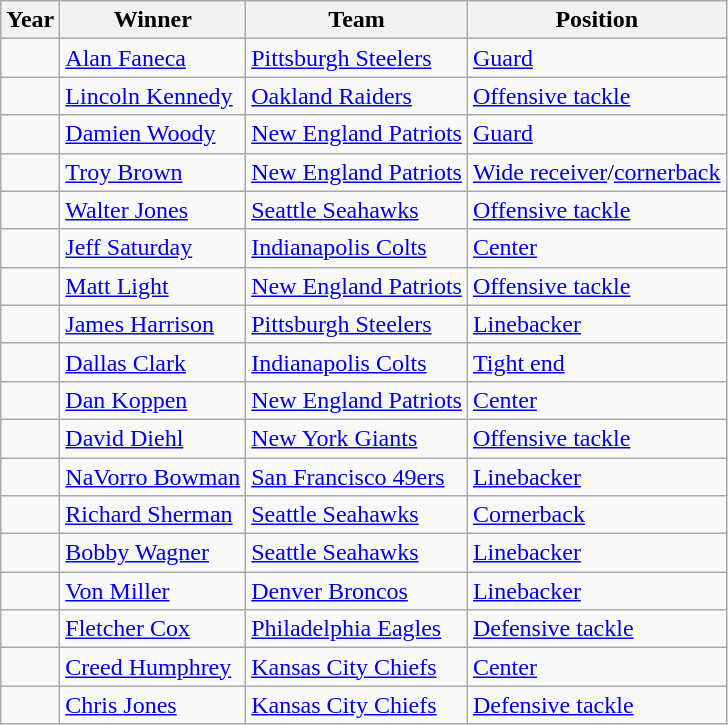<table class="wikitable">
<tr style="background:#d1e4fd;">
<th>Year</th>
<th>Winner</th>
<th>Team</th>
<th>Position</th>
</tr>
<tr>
<td></td>
<td><a href='#'>Alan Faneca</a></td>
<td><a href='#'>Pittsburgh Steelers</a></td>
<td><a href='#'>Guard</a></td>
</tr>
<tr>
<td></td>
<td><a href='#'>Lincoln Kennedy</a></td>
<td><a href='#'>Oakland Raiders</a></td>
<td><a href='#'>Offensive tackle</a></td>
</tr>
<tr>
<td></td>
<td><a href='#'>Damien Woody</a></td>
<td><a href='#'>New England Patriots</a></td>
<td><a href='#'>Guard</a></td>
</tr>
<tr>
<td></td>
<td><a href='#'>Troy Brown</a></td>
<td><a href='#'>New England Patriots</a></td>
<td><a href='#'>Wide receiver</a>/<a href='#'>cornerback</a></td>
</tr>
<tr>
<td></td>
<td><a href='#'>Walter Jones</a></td>
<td><a href='#'>Seattle Seahawks</a></td>
<td><a href='#'>Offensive tackle</a></td>
</tr>
<tr>
<td></td>
<td><a href='#'>Jeff Saturday</a></td>
<td><a href='#'>Indianapolis Colts</a></td>
<td><a href='#'>Center</a></td>
</tr>
<tr>
<td></td>
<td><a href='#'>Matt Light</a></td>
<td><a href='#'>New England Patriots</a></td>
<td><a href='#'>Offensive tackle</a></td>
</tr>
<tr>
<td></td>
<td><a href='#'>James Harrison</a></td>
<td><a href='#'>Pittsburgh Steelers</a></td>
<td><a href='#'>Linebacker</a></td>
</tr>
<tr>
<td></td>
<td><a href='#'>Dallas Clark</a></td>
<td><a href='#'>Indianapolis Colts</a></td>
<td><a href='#'>Tight end</a></td>
</tr>
<tr>
<td></td>
<td><a href='#'>Dan Koppen</a></td>
<td><a href='#'>New England Patriots</a></td>
<td><a href='#'>Center</a></td>
</tr>
<tr>
<td></td>
<td><a href='#'>David Diehl</a></td>
<td><a href='#'>New York Giants</a></td>
<td><a href='#'>Offensive tackle</a></td>
</tr>
<tr>
<td></td>
<td><a href='#'>NaVorro Bowman</a></td>
<td><a href='#'>San Francisco 49ers</a></td>
<td><a href='#'>Linebacker</a></td>
</tr>
<tr>
<td></td>
<td><a href='#'>Richard Sherman</a></td>
<td><a href='#'>Seattle Seahawks</a></td>
<td><a href='#'>Cornerback</a></td>
</tr>
<tr>
<td></td>
<td><a href='#'>Bobby Wagner</a></td>
<td><a href='#'>Seattle Seahawks</a></td>
<td><a href='#'>Linebacker</a></td>
</tr>
<tr>
<td></td>
<td><a href='#'>Von Miller</a></td>
<td><a href='#'>Denver Broncos</a></td>
<td><a href='#'>Linebacker</a></td>
</tr>
<tr>
<td></td>
<td><a href='#'>Fletcher Cox</a></td>
<td><a href='#'>Philadelphia Eagles</a></td>
<td><a href='#'>Defensive tackle</a></td>
</tr>
<tr>
<td></td>
<td><a href='#'>Creed Humphrey</a></td>
<td><a href='#'>Kansas City Chiefs</a></td>
<td><a href='#'>Center</a></td>
</tr>
<tr>
<td></td>
<td><a href='#'>Chris Jones</a></td>
<td><a href='#'>Kansas City Chiefs</a></td>
<td><a href='#'>Defensive tackle</a></td>
</tr>
</table>
